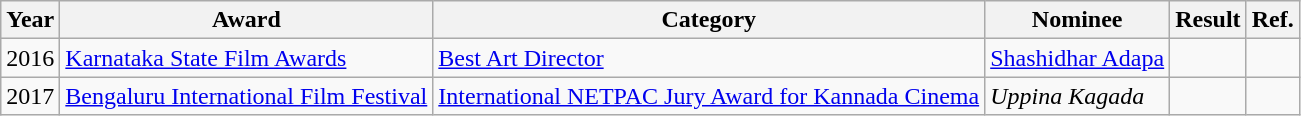<table class="wikitable sortable">
<tr>
<th>Year</th>
<th>Award</th>
<th>Category</th>
<th>Nominee</th>
<th>Result</th>
<th scope="col" class="unsortable">Ref.</th>
</tr>
<tr>
<td>2016</td>
<td><a href='#'>Karnataka State Film Awards</a></td>
<td><a href='#'>Best Art Director</a></td>
<td><a href='#'>Shashidhar Adapa</a></td>
<td></td>
<td style="text-align:center;"></td>
</tr>
<tr>
<td>2017</td>
<td><a href='#'>Bengaluru International Film Festival</a></td>
<td><a href='#'>International NETPAC Jury Award for Kannada Cinema</a></td>
<td><em>Uppina Kagada</em></td>
<td></td>
<td style="text-align:center;"></td>
</tr>
</table>
